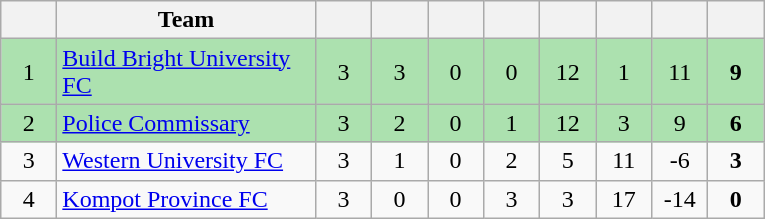<table class="wikitable" style="text-align: center;">
<tr>
<th width=30></th>
<th width=165>Team</th>
<th width=30></th>
<th width=30></th>
<th width=30></th>
<th width=30></th>
<th width=30></th>
<th width=30></th>
<th width=30></th>
<th width=30></th>
</tr>
<tr bgcolor=#ACE1AF>
<td>1</td>
<td align=left><a href='#'>Build Bright University FC</a></td>
<td>3</td>
<td>3</td>
<td>0</td>
<td>0</td>
<td>12</td>
<td>1</td>
<td>11</td>
<td><strong>9</strong></td>
</tr>
<tr bgcolor=#ACE1AF>
<td>2</td>
<td align=left><a href='#'>Police Commissary</a></td>
<td>3</td>
<td>2</td>
<td>0</td>
<td>1</td>
<td>12</td>
<td>3</td>
<td>9</td>
<td><strong>6</strong></td>
</tr>
<tr>
<td>3</td>
<td align=left><a href='#'>Western University FC</a></td>
<td>3</td>
<td>1</td>
<td>0</td>
<td>2</td>
<td>5</td>
<td>11</td>
<td>-6</td>
<td><strong>3</strong></td>
</tr>
<tr>
<td>4</td>
<td align=left><a href='#'>Kompot Province FC</a></td>
<td>3</td>
<td>0</td>
<td>0</td>
<td>3</td>
<td>3</td>
<td>17</td>
<td>-14</td>
<td><strong>0</strong></td>
</tr>
</table>
